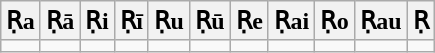<table class=wikitable>
<tr>
<th>Ṛa</th>
<th>Ṛā</th>
<th>Ṛi</th>
<th>Ṛī</th>
<th>Ṛu</th>
<th>Ṛū</th>
<th>Ṛe</th>
<th>Ṛai</th>
<th>Ṛo</th>
<th>Ṛau</th>
<th>Ṛ</th>
</tr>
<tr>
<td></td>
<td></td>
<td></td>
<td></td>
<td></td>
<td></td>
<td></td>
<td></td>
<td></td>
<td></td>
<td></td>
</tr>
</table>
